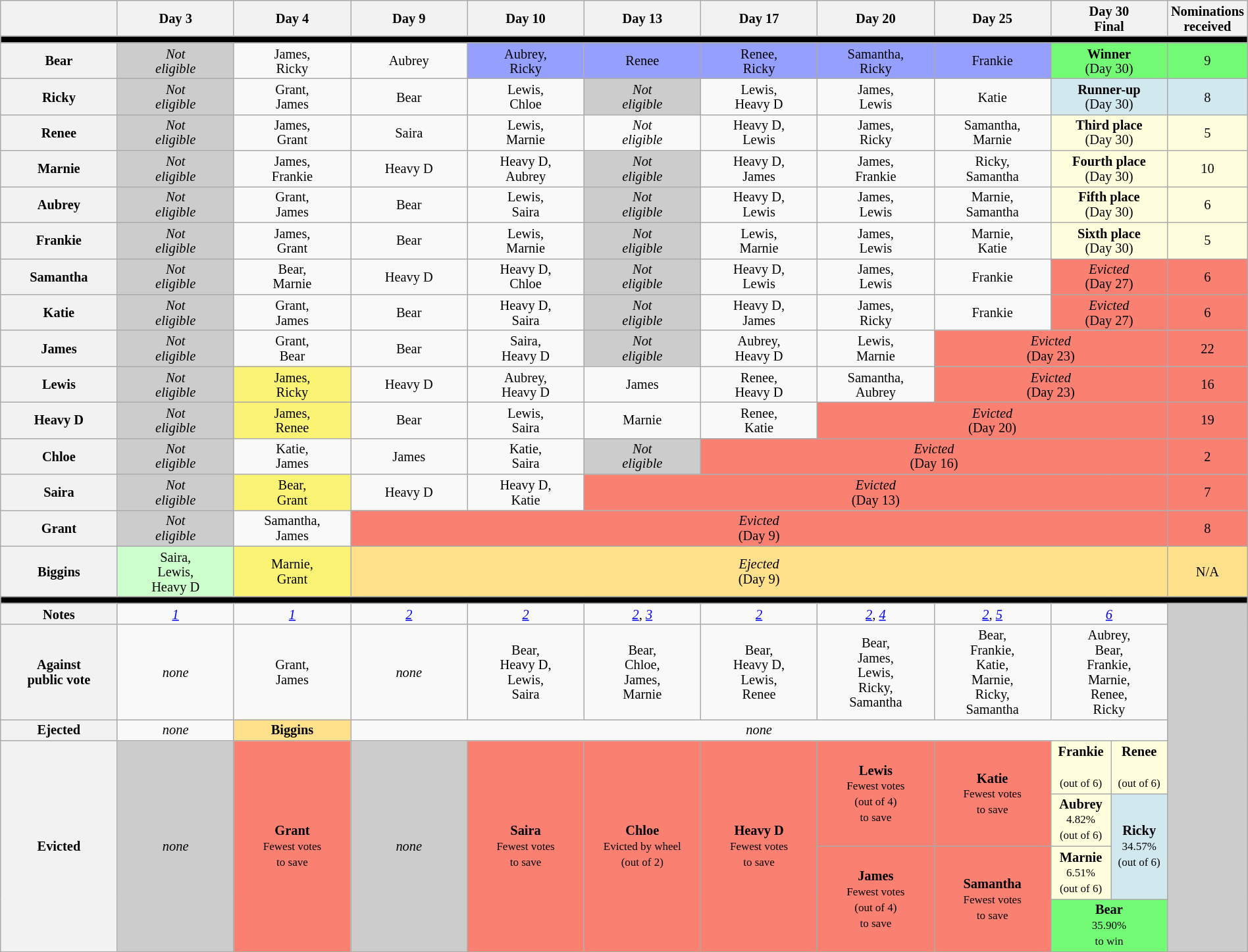<table class="wikitable nowrap"  style="text-align:center; width:100%; font-size:85%; line-height:15px;">
<tr>
<th style="width:9%;"></th>
<th style="width:9%;">Day 3</th>
<th style="width:9%;">Day 4</th>
<th style="width:9%;">Day 9</th>
<th style="width:9%;">Day 10</th>
<th style="width:9%;">Day 13</th>
<th style="width:9%;">Day 17</th>
<th style="width:9%;">Day 20</th>
<th style="width:9%;">Day 25</th>
<th colspan="2" style="width:9%;">Day 30<br>Final</th>
<th style="width:1%;">Nominations<br>received</th>
</tr>
<tr>
<th colspan="12" style="background:black;"></th>
</tr>
<tr>
<th>Bear</th>
<td style="background:#ccc;"><em>Not<br>eligible</em></td>
<td>James,<br>Ricky</td>
<td>Aubrey</td>
<td bgcolor=#959ffd>Aubrey,<br>Ricky</td>
<td bgcolor=#959ffd>Renee</td>
<td bgcolor=#959ffd>Renee,<br>Ricky</td>
<td bgcolor=#959ffd>Samantha,<br>Ricky</td>
<td bgcolor=#959ffd>Frankie</td>
<td colspan="2" style="background:#73FB76"><strong>Winner</strong><br>(Day 30)</td>
<td style="background:#73FB76">9</td>
</tr>
<tr>
<th>Ricky</th>
<td style="background:#ccc;"><em>Not<br>eligible</em></td>
<td>Grant,<br>James</td>
<td>Bear</td>
<td>Lewis,<br>Chloe</td>
<td style="background:#cccccc;"><em>Not<br>eligible</em></td>
<td>Lewis,<br>Heavy D</td>
<td>James,<br>Lewis</td>
<td>Katie</td>
<td colspan="2" style="background:#D1E8EF"><strong>Runner-up</strong><br>(Day 30)</td>
<td style="background:#D1E8EF">8</td>
</tr>
<tr>
<th>Renee</th>
<td style="background:#ccc;"><em>Not<br>eligible</em></td>
<td>James,<br>Grant</td>
<td>Saira</td>
<td>Lewis,<br>Marnie</td>
<td><em>Not<br>eligible</em></td>
<td>Heavy D,<br>Lewis</td>
<td>James,<br> Ricky</td>
<td>Samantha,<br>Marnie</td>
<td colspan="2" style="background:#ffffdd"><strong>Third place</strong><br>(Day 30)</td>
<td style="background:#ffffdd">5</td>
</tr>
<tr>
<th>Marnie</th>
<td style="background:#ccc;"><em>Not<br>eligible</em></td>
<td>James,<br>Frankie</td>
<td>Heavy D</td>
<td>Heavy D,<br>Aubrey</td>
<td style="background:#cccccc;"><em>Not<br>eligible</em></td>
<td>Heavy D,<br>James</td>
<td>James,<br>Frankie</td>
<td>Ricky,<br>Samantha</td>
<td colspan="2" style="background:#ffffdd"><strong>Fourth place</strong><br>(Day 30)</td>
<td style="background:#ffffdd">10</td>
</tr>
<tr>
<th>Aubrey</th>
<td style="background:#ccc;"><em>Not<br>eligible</em></td>
<td>Grant,<br>James</td>
<td>Bear</td>
<td>Lewis,<br>Saira</td>
<td style="background:#cccccc;"><em>Not<br>eligible</em></td>
<td>Heavy D,<br>Lewis</td>
<td>James,<br> Lewis</td>
<td>Marnie,<br>Samantha</td>
<td colspan="2" style="background:#ffffdd"><strong>Fifth place</strong><br>(Day 30)</td>
<td style="background:#ffffdd">6</td>
</tr>
<tr>
<th>Frankie</th>
<td style="background:#ccc;"><em>Not<br>eligible</em></td>
<td>James,<br>Grant</td>
<td>Bear</td>
<td>Lewis,<br>Marnie</td>
<td style="background:#cccccc;"><em>Not<br>eligible</em></td>
<td>Lewis,<br>Marnie</td>
<td>James,<br>Lewis</td>
<td>Marnie,<br>Katie</td>
<td colspan="2" style="background:#ffffdd"><strong>Sixth place</strong><br>(Day 30)</td>
<td style="background:#ffffdd">5</td>
</tr>
<tr>
<th>Samantha</th>
<td style="background:#ccc;"><em>Not<br>eligible</em></td>
<td>Bear,<br>Marnie</td>
<td>Heavy D</td>
<td>Heavy D,<br>Chloe</td>
<td style="background:#cccccc;"><em>Not<br>eligible</em></td>
<td>Heavy D,<br>Lewis</td>
<td>James,<br>Lewis</td>
<td>Frankie</td>
<td style="background:#FA8072" colspan="2"><em>Evicted</em><br>(Day 27)</td>
<td style="background:#FA8072">6</td>
</tr>
<tr>
<th>Katie</th>
<td style="background:#ccc;"><em>Not<br>eligible</em></td>
<td>Grant,<br>James</td>
<td>Bear</td>
<td>Heavy D,<br>Saira</td>
<td style="background:#cccccc;"><em>Not<br>eligible</em></td>
<td>Heavy D,<br>James</td>
<td>James,<br>Ricky</td>
<td>Frankie</td>
<td style="background:#FA8072" colspan="2"><em>Evicted</em><br>(Day 27)</td>
<td style="background:#FA8072">6</td>
</tr>
<tr>
<th>James</th>
<td style="background:#ccc;"><em>Not<br>eligible</em></td>
<td>Grant,<br>Bear</td>
<td>Bear</td>
<td>Saira,<br>Heavy D</td>
<td style="background:#cccccc;"><em>Not<br>eligible</em></td>
<td>Aubrey,<br>Heavy D</td>
<td>Lewis,<br>Marnie</td>
<td style="background:#FA8072" colspan="3"><em>Evicted</em><br>(Day 23)</td>
<td style="background:#FA8072">22</td>
</tr>
<tr>
<th>Lewis</th>
<td style="background:#ccc;"><em>Not<br>eligible</em></td>
<td style="background:#FBF373">James,<br>Ricky</td>
<td>Heavy D</td>
<td>Aubrey,<br>Heavy D</td>
<td>James</td>
<td>Renee,<br>Heavy D</td>
<td>Samantha,<br>Aubrey</td>
<td style="background:#FA8072" colspan="3"><em>Evicted</em><br>(Day 23)</td>
<td style="background:#FA8072">16</td>
</tr>
<tr>
<th>Heavy D</th>
<td style="background:#ccc;"><em>Not<br>eligible</em></td>
<td style="background:#FBF373">James,<br>Renee</td>
<td>Bear</td>
<td>Lewis,<br>Saira</td>
<td>Marnie</td>
<td>Renee,<br>Katie</td>
<td style="background:#FA8072" colspan="4"><em>Evicted</em><br>(Day 20)</td>
<td style="background:#FA8072">19</td>
</tr>
<tr>
<th>Chloe</th>
<td style="background:#ccc;"><em>Not<br>eligible</em></td>
<td>Katie,<br>James</td>
<td>James</td>
<td>Katie,<br>Saira</td>
<td style="background:#cccccc;"><em>Not<br>eligible</em></td>
<td style="background:#FA8072" colspan="5"><em>Evicted</em><br>(Day 16)</td>
<td style="background:#FA8072">2</td>
</tr>
<tr>
<th>Saira</th>
<td style="background:#ccc;"><em>Not<br>eligible</em></td>
<td style="background:#FBF373">Bear,<br>Grant</td>
<td>Heavy D</td>
<td>Heavy D,<br>Katie</td>
<td style="background:#FA8072" colspan="6"><em>Evicted</em><br>(Day 13)</td>
<td style="background:#FA8072">7</td>
</tr>
<tr>
<th>Grant</th>
<td style="background:#ccc;"><em>Not<br>eligible</em></td>
<td>Samantha,<br>James</td>
<td style="background:#FA8072" colspan="8"><em>Evicted</em><br>(Day 9)</td>
<td style="background:#FA8072">8</td>
</tr>
<tr>
<th>Biggins</th>
<td style="background:#cfc">Saira,<br>Lewis,<br>Heavy D</td>
<td style="background:#FBF373">Marnie,<br>Grant</td>
<td style="background:#FFE08B" colspan="8"><em>Ejected</em><br>(Day 9)</td>
<td style="background:#FFE08B">N/A</td>
</tr>
<tr>
<th colspan="12" style="background:black;"></th>
</tr>
<tr>
<th>Notes</th>
<td><em><a href='#'>1</a></em></td>
<td><em><a href='#'>1</a></em></td>
<td><em><a href='#'>2</a></em></td>
<td><em><a href='#'>2</a></em></td>
<td><em><a href='#'>2</a></em>, <em><a href='#'>3</a></em></td>
<td><em><a href='#'>2</a></em></td>
<td><em><a href='#'>2</a></em>,  <em><a href='#'>4</a></em></td>
<td><em><a href='#'>2</a></em>, <em><a href='#'>5</a></em></td>
<td colspan="2"><em><a href='#'>6</a></em></td>
<td style="background:#CCC" rowspan="7"></td>
</tr>
<tr>
<th>Against<br>public vote</th>
<td><em>none</em></td>
<td>Grant,<br>James</td>
<td><em>none</em></td>
<td>Bear,<br>Heavy D,<br>Lewis,<br>Saira</td>
<td>Bear,<br>Chloe,<br>James,<br>Marnie</td>
<td>Bear,<br>Heavy D,<br>Lewis,<br>Renee</td>
<td>Bear,<br>James,<br>Lewis,<br>Ricky,<br>Samantha</td>
<td>Bear,<br>Frankie,<br>Katie,<br>Marnie,<br>Ricky,<br>Samantha</td>
<td colspan="2">Aubrey,<br>Bear,<br>Frankie,<br>Marnie,<br>Renee,<br>Ricky</td>
</tr>
<tr>
<th>Ejected</th>
<td><em>none</em></td>
<td style="background:#FFE08B"><strong>Biggins</strong></td>
<td colspan=8><em>none</em></td>
</tr>
<tr>
<th rowspan="4">Evicted</th>
<td rowspan="4" style="background:#ccc"><em>none</em></td>
<td rowspan="4" style="background:#FA8072"><strong>Grant</strong><br><small>Fewest votes<br>to save</small></td>
<td rowspan="4" style="background:#ccc"><em>none</em></td>
<td rowspan="4" style="background:#FA8072"><strong>Saira</strong><br><small>Fewest votes<br>to save</small></td>
<td rowspan="4" style="background:#FA8072"><strong>Chloe</strong><br><small>Evicted by wheel<br>(out of 2)</small></td>
<td rowspan="4" style="background:#FA8072"><strong>Heavy D</strong><br><small>Fewest votes<br>to save</small></td>
<td rowspan="2" style="background:#FA8072"><strong>Lewis</strong><br><small>Fewest votes<br>(out of 4)<br>to save</small></td>
<td rowspan="2" style="background:#FA8072"><strong>Katie</strong><br><small>Fewest votes<br>to save</small></td>
<td style="background:#ffffdd"><strong>Frankie</strong><br><small><br>(out of 6)</small></td>
<td style="background:#ffffdd"><strong>Renee</strong><br><small><br>(out of 6)</small></td>
</tr>
<tr>
<td style="background:#ffffdd"><strong>Aubrey</strong><br><small>4.82%<br>(out of 6)</small></td>
<td rowspan="2" style="background:#D1E8EF"><strong>Ricky</strong><br><small>34.57%<br>(out of 6)</small></td>
</tr>
<tr>
<td rowspan="2" style="background:#FA8072"><strong>James</strong><br><small>Fewest votes<br>(out of 4)<br>to save</small></td>
<td rowspan="2" style="background:#FA8072"><strong>Samantha</strong><br><small>Fewest votes<br>to save</small></td>
<td style="background:#ffffdd"><strong>Marnie</strong><br><small>6.51%<br>(out of 6)</small></td>
</tr>
<tr>
<td colspan="2" style="background:#73FB76"><strong>Bear</strong><br><small>35.90%<br>to win</small></td>
</tr>
</table>
